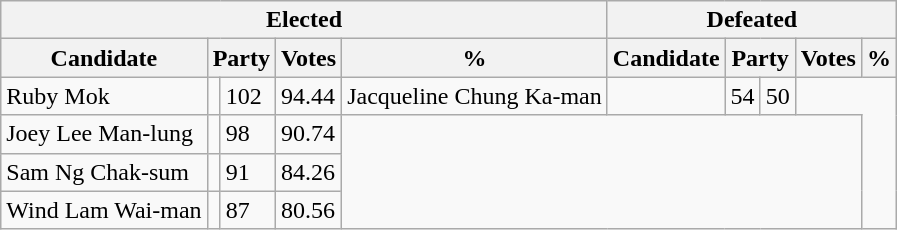<table class="wikitable">
<tr>
<th colspan="5">Elected</th>
<th colspan="5">Defeated</th>
</tr>
<tr>
<th>Candidate</th>
<th colspan="2">Party</th>
<th>Votes</th>
<th>%</th>
<th>Candidate</th>
<th colspan="2">Party</th>
<th>Votes</th>
<th>%</th>
</tr>
<tr>
<td>Ruby Mok</td>
<td></td>
<td>102</td>
<td>94.44</td>
<td>Jacqueline Chung Ka-man</td>
<td></td>
<td>54</td>
<td>50</td>
</tr>
<tr>
<td>Joey Lee Man-lung</td>
<td></td>
<td>98</td>
<td>90.74</td>
<td colspan="5" rowspan="3"></td>
</tr>
<tr>
<td>Sam Ng Chak-sum</td>
<td></td>
<td>91</td>
<td>84.26</td>
</tr>
<tr>
<td>Wind Lam Wai-man</td>
<td></td>
<td>87</td>
<td>80.56</td>
</tr>
</table>
